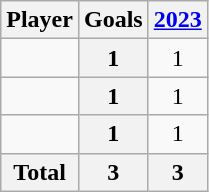<table class="wikitable sortable" style="text-align:center;">
<tr>
<th>Player</th>
<th>Goals</th>
<th><a href='#'>2023</a></th>
</tr>
<tr>
<td align="left"></td>
<th>1</th>
<td>1</td>
</tr>
<tr>
<td align="left"></td>
<th>1</th>
<td>1</td>
</tr>
<tr>
<td align="left"></td>
<th>1</th>
<td>1</td>
</tr>
<tr class="sortbottom">
<th>Total</th>
<th>3</th>
<th>3</th>
</tr>
</table>
